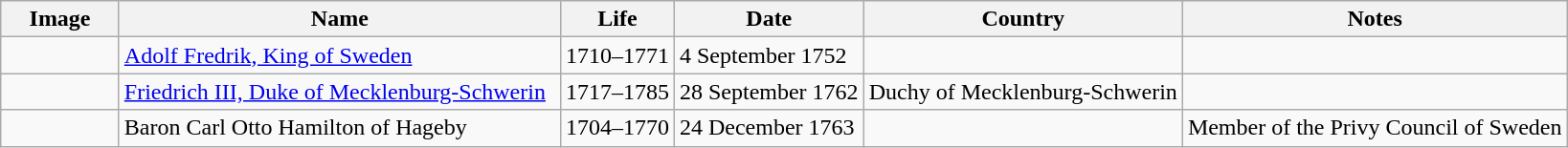<table class="wikitable">
<tr>
<th style="width: 75px;">Image</th>
<th style="width: 300px;">Name</th>
<th>Life</th>
<th>Date</th>
<th>Country</th>
<th>Notes</th>
</tr>
<tr>
<td></td>
<td><a href='#'>Adolf Fredrik, King of Sweden</a></td>
<td>1710–1771</td>
<td>4 September 1752</td>
<td></td>
<td></td>
</tr>
<tr>
<td></td>
<td><a href='#'>Friedrich III,  Duke of Mecklenburg-Schwerin</a></td>
<td>1717–1785</td>
<td>28 September 1762</td>
<td> Duchy of Mecklenburg-Schwerin</td>
<td></td>
</tr>
<tr>
<td></td>
<td>Baron Carl Otto Hamilton of Hageby</td>
<td>1704–1770</td>
<td>24 December 1763</td>
<td></td>
<td>Member of the Privy Council of Sweden</td>
</tr>
</table>
